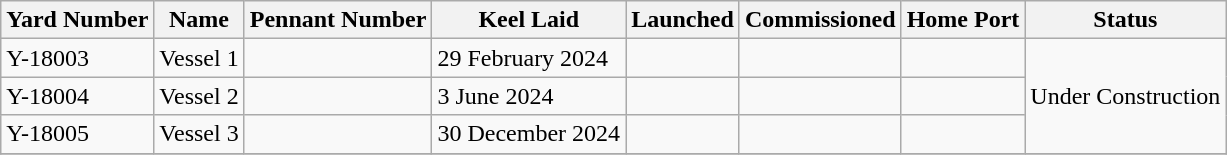<table class="wikitable">
<tr>
<th>Yard Number</th>
<th>Name</th>
<th>Pennant Number</th>
<th>Keel Laid</th>
<th>Launched</th>
<th>Commissioned</th>
<th>Home Port</th>
<th>Status</th>
</tr>
<tr>
<td>Y-18003</td>
<td>Vessel 1</td>
<td></td>
<td>29 February 2024</td>
<td></td>
<td></td>
<td></td>
<td rowspan="3">Under Construction</td>
</tr>
<tr>
<td>Y-18004</td>
<td>Vessel 2</td>
<td></td>
<td>3 June 2024</td>
<td></td>
<td></td>
<td></td>
</tr>
<tr>
<td>Y-18005</td>
<td>Vessel 3</td>
<td></td>
<td>30 December 2024</td>
<td></td>
<td></td>
<td></td>
</tr>
<tr>
</tr>
</table>
